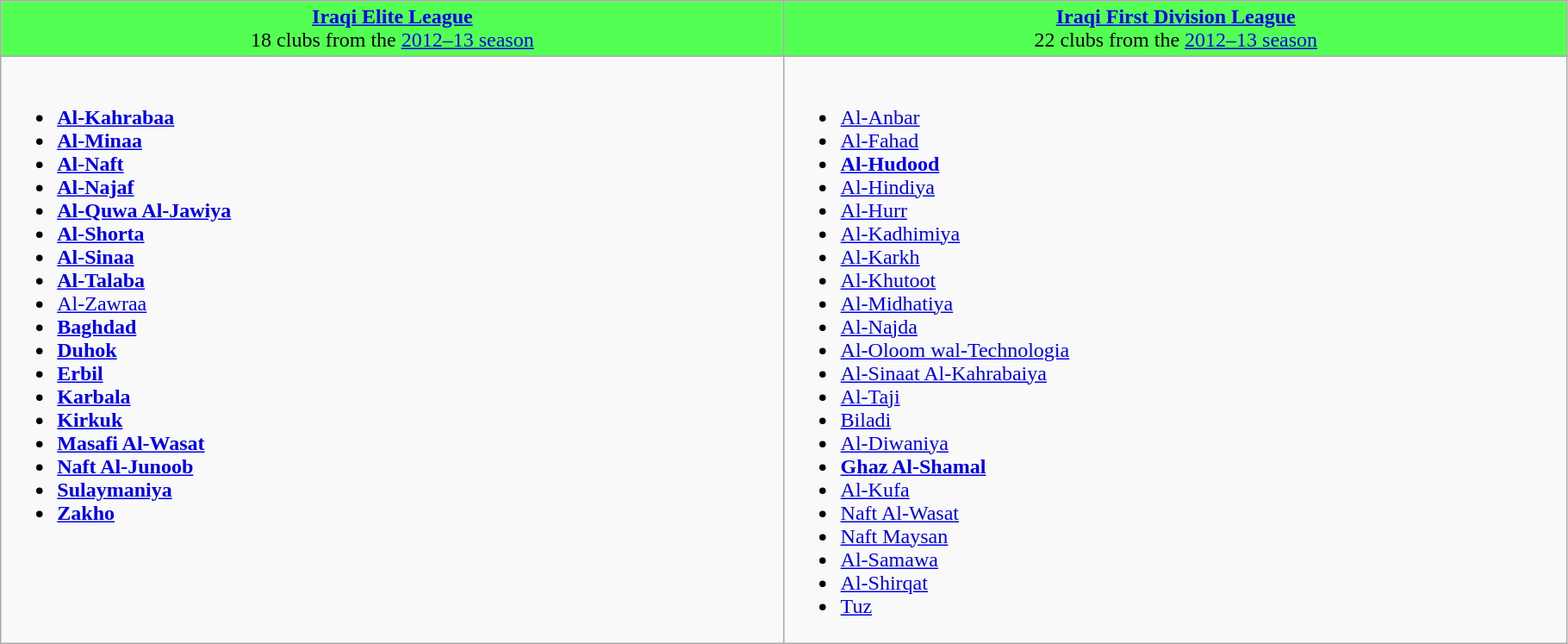<table class="wikitable" style="width:96%;">
<tr style="vertical-align:top; background:#53FF53; text-align:center;">
<td style="width:32%;"><strong><a href='#'>Iraqi Elite League</a></strong><br>18 clubs from the <a href='#'>2012–13 season</a></td>
<td style="width:32%;"><strong><a href='#'>Iraqi First Division League</a></strong><br> 22 clubs from the <a href='#'>2012–13 season</a></td>
</tr>
<tr style="vertical-align:top;">
<td><br><ul><li><strong><a href='#'>Al-Kahrabaa</a></strong></li><li><strong><a href='#'>Al-Minaa</a></strong></li><li><strong><a href='#'>Al-Naft</a></strong></li><li><strong><a href='#'>Al-Najaf</a></strong></li><li><strong><a href='#'>Al-Quwa Al-Jawiya</a></strong></li><li><strong><a href='#'>Al-Shorta</a></strong></li><li><strong><a href='#'>Al-Sinaa</a></strong></li><li><strong><a href='#'>Al-Talaba</a></strong></li><li><a href='#'>Al-Zawraa</a></li><li><strong><a href='#'>Baghdad</a></strong></li><li><strong><a href='#'>Duhok</a></strong></li><li><strong><a href='#'>Erbil</a></strong></li><li><strong><a href='#'>Karbala</a></strong></li><li><strong><a href='#'>Kirkuk</a></strong></li><li><strong><a href='#'>Masafi Al-Wasat</a></strong></li><li><strong><a href='#'>Naft Al-Junoob</a></strong></li><li><strong><a href='#'>Sulaymaniya</a></strong></li><li><strong><a href='#'>Zakho</a></strong></li></ul></td>
<td><br><ul><li><a href='#'>Al-Anbar</a></li><li><a href='#'>Al-Fahad</a></li><li><strong><a href='#'>Al-Hudood</a></strong></li><li><a href='#'>Al-Hindiya</a></li><li><a href='#'>Al-Hurr</a></li><li><a href='#'>Al-Kadhimiya</a></li><li><a href='#'>Al-Karkh</a></li><li><a href='#'>Al-Khutoot</a></li><li><a href='#'>Al-Midhatiya</a></li><li><a href='#'>Al-Najda</a></li><li><a href='#'>Al-Oloom wal-Technologia</a></li><li><a href='#'>Al-Sinaat Al-Kahrabaiya</a></li><li><a href='#'>Al-Taji</a></li><li><a href='#'>Biladi</a></li><li><a href='#'>Al-Diwaniya</a></li><li><strong><a href='#'>Ghaz Al-Shamal</a></strong></li><li><a href='#'>Al-Kufa</a></li><li><a href='#'>Naft Al-Wasat</a></li><li><a href='#'>Naft Maysan</a></li><li><a href='#'>Al-Samawa</a></li><li><a href='#'>Al-Shirqat</a></li><li><a href='#'>Tuz</a></li></ul></td>
</tr>
</table>
